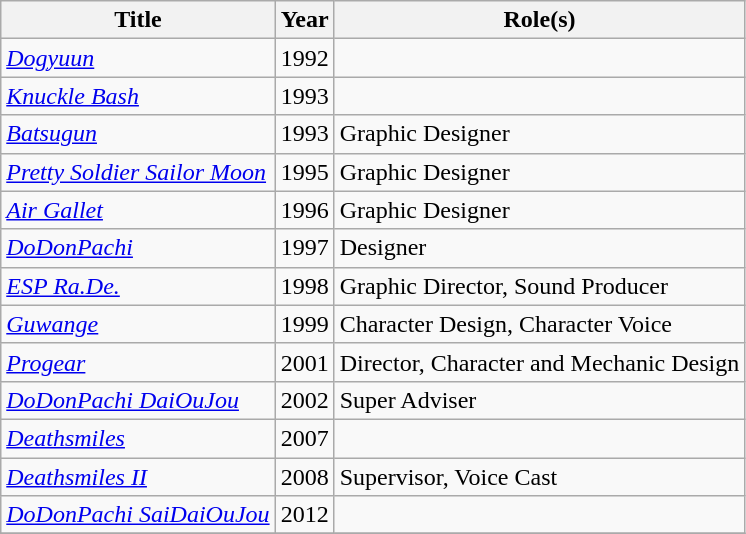<table class="wikitable">
<tr>
<th>Title</th>
<th>Year</th>
<th>Role(s)</th>
</tr>
<tr>
<td><em><a href='#'>Dogyuun</a></em></td>
<td>1992</td>
<td></td>
</tr>
<tr>
<td><em><a href='#'>Knuckle Bash</a></em></td>
<td>1993</td>
<td></td>
</tr>
<tr>
<td><em><a href='#'>Batsugun</a></em></td>
<td>1993</td>
<td>Graphic Designer</td>
</tr>
<tr>
<td><em><a href='#'>Pretty Soldier Sailor Moon</a></em></td>
<td>1995</td>
<td>Graphic Designer</td>
</tr>
<tr>
<td><em><a href='#'>Air Gallet</a></em></td>
<td>1996</td>
<td>Graphic Designer</td>
</tr>
<tr>
<td><em><a href='#'>DoDonPachi</a></em></td>
<td>1997</td>
<td>Designer</td>
</tr>
<tr>
<td><em><a href='#'>ESP Ra.De.</a></em></td>
<td>1998</td>
<td>Graphic Director, Sound Producer</td>
</tr>
<tr>
<td><em><a href='#'>Guwange</a></em></td>
<td>1999</td>
<td>Character Design, Character Voice</td>
</tr>
<tr>
<td><em><a href='#'>Progear</a></em></td>
<td>2001</td>
<td>Director, Character and Mechanic Design</td>
</tr>
<tr>
<td><em><a href='#'>DoDonPachi DaiOuJou</a></em></td>
<td>2002</td>
<td>Super Adviser</td>
</tr>
<tr>
<td><em><a href='#'>Deathsmiles</a></em></td>
<td>2007</td>
<td></td>
</tr>
<tr>
<td><em><a href='#'>Deathsmiles II</a></em></td>
<td>2008</td>
<td>Supervisor, Voice Cast</td>
</tr>
<tr>
<td><em><a href='#'>DoDonPachi SaiDaiOuJou</a></em></td>
<td>2012</td>
<td></td>
</tr>
<tr>
</tr>
</table>
